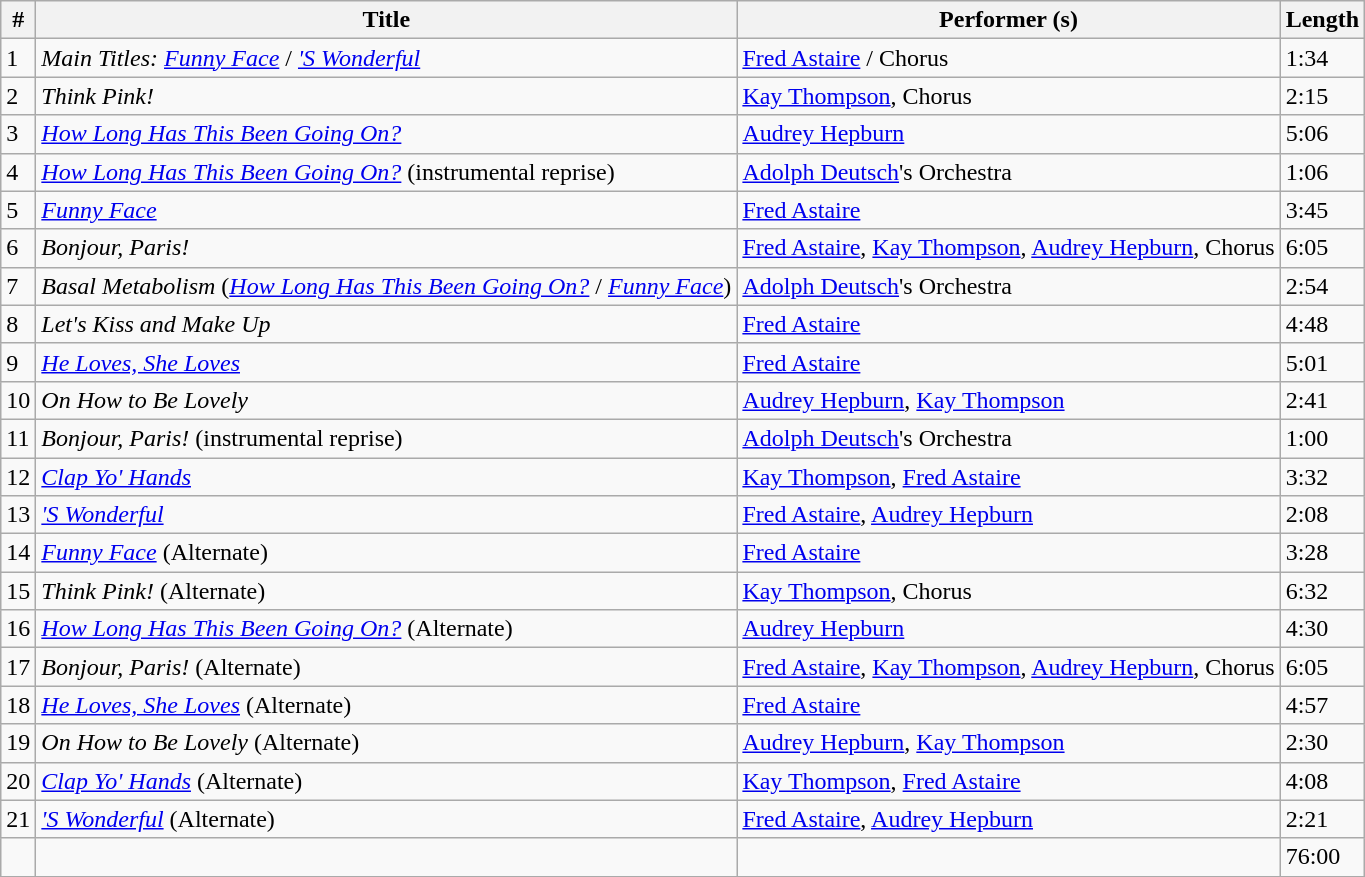<table class="wikitable">
<tr>
<th align="center">#</th>
<th align="center">Title</th>
<th align="center">Performer (s)</th>
<th align="center">Length</th>
</tr>
<tr>
<td>1</td>
<td><em>Main Titles:</em> <em><a href='#'>Funny Face</a></em> / <em><a href='#'>'S Wonderful</a></em></td>
<td><a href='#'>Fred Astaire</a> / Chorus</td>
<td>1:34</td>
</tr>
<tr>
<td>2</td>
<td><em>Think Pink!</em></td>
<td><a href='#'>Kay Thompson</a>, Chorus</td>
<td>2:15</td>
</tr>
<tr>
<td>3</td>
<td><em><a href='#'>How Long Has This Been Going On?</a></em></td>
<td><a href='#'>Audrey Hepburn</a></td>
<td>5:06</td>
</tr>
<tr>
<td>4</td>
<td><em><a href='#'>How Long Has This Been Going On?</a></em> (instrumental reprise)</td>
<td><a href='#'>Adolph Deutsch</a>'s Orchestra</td>
<td>1:06</td>
</tr>
<tr>
<td>5</td>
<td><em><a href='#'>Funny Face</a></em></td>
<td><a href='#'>Fred Astaire</a></td>
<td>3:45</td>
</tr>
<tr>
<td>6</td>
<td><em>Bonjour, Paris!</em></td>
<td><a href='#'>Fred Astaire</a>, <a href='#'>Kay Thompson</a>, <a href='#'>Audrey Hepburn</a>, Chorus</td>
<td>6:05</td>
</tr>
<tr>
<td>7</td>
<td><em>Basal Metabolism</em> (<em><a href='#'>How Long Has This Been Going On?</a></em> / <em><a href='#'>Funny Face</a></em>)</td>
<td><a href='#'>Adolph Deutsch</a>'s Orchestra</td>
<td>2:54</td>
</tr>
<tr>
<td>8</td>
<td><em>Let's Kiss and Make Up</em></td>
<td><a href='#'>Fred Astaire</a></td>
<td>4:48</td>
</tr>
<tr>
<td>9</td>
<td><em><a href='#'>He Loves, She Loves</a></em></td>
<td><a href='#'>Fred Astaire</a></td>
<td>5:01</td>
</tr>
<tr>
<td>10</td>
<td><em>On How to Be Lovely</em></td>
<td><a href='#'>Audrey Hepburn</a>, <a href='#'>Kay Thompson</a></td>
<td>2:41</td>
</tr>
<tr>
<td>11</td>
<td><em>Bonjour, Paris!</em> (instrumental reprise)</td>
<td><a href='#'>Adolph Deutsch</a>'s Orchestra</td>
<td>1:00</td>
</tr>
<tr>
<td>12</td>
<td><em><a href='#'>Clap Yo' Hands</a></em></td>
<td><a href='#'>Kay Thompson</a>, <a href='#'>Fred Astaire</a></td>
<td>3:32</td>
</tr>
<tr>
<td>13</td>
<td><em><a href='#'>'S Wonderful</a></em></td>
<td><a href='#'>Fred Astaire</a>, <a href='#'>Audrey Hepburn</a></td>
<td>2:08</td>
</tr>
<tr>
<td>14</td>
<td><em><a href='#'>Funny Face</a></em> (Alternate)</td>
<td><a href='#'>Fred Astaire</a></td>
<td>3:28</td>
</tr>
<tr>
<td>15</td>
<td><em>Think Pink!</em>  (Alternate)</td>
<td><a href='#'>Kay Thompson</a>, Chorus</td>
<td>6:32</td>
</tr>
<tr>
<td>16</td>
<td><em><a href='#'>How Long Has This Been Going On?</a></em> (Alternate)</td>
<td><a href='#'>Audrey Hepburn</a></td>
<td>4:30</td>
</tr>
<tr>
<td>17</td>
<td><em>Bonjour, Paris!</em> (Alternate)</td>
<td><a href='#'>Fred Astaire</a>, <a href='#'>Kay Thompson</a>, <a href='#'>Audrey Hepburn</a>, Chorus</td>
<td>6:05</td>
</tr>
<tr>
<td>18</td>
<td><em><a href='#'>He Loves, She Loves</a></em> (Alternate)</td>
<td><a href='#'>Fred Astaire</a></td>
<td>4:57</td>
</tr>
<tr>
<td>19</td>
<td><em>On How to Be Lovely</em> (Alternate)</td>
<td><a href='#'>Audrey Hepburn</a>, <a href='#'>Kay Thompson</a></td>
<td>2:30</td>
</tr>
<tr>
<td>20</td>
<td><em><a href='#'>Clap Yo' Hands</a></em> (Alternate)</td>
<td><a href='#'>Kay Thompson</a>, <a href='#'>Fred Astaire</a></td>
<td>4:08</td>
</tr>
<tr>
<td>21</td>
<td><em><a href='#'>'S Wonderful</a></em> (Alternate)</td>
<td><a href='#'>Fred Astaire</a>, <a href='#'>Audrey Hepburn</a></td>
<td>2:21</td>
</tr>
<tr>
<td></td>
<td></td>
<td></td>
<td>76:00</td>
</tr>
</table>
